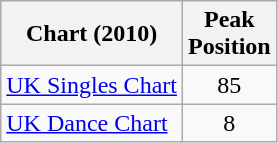<table class="wikitable">
<tr>
<th>Chart (2010)</th>
<th>Peak<br>Position</th>
</tr>
<tr>
<td><a href='#'>UK Singles Chart</a></td>
<td align=center>85</td>
</tr>
<tr>
<td><a href='#'>UK Dance Chart</a></td>
<td align=center>8</td>
</tr>
</table>
